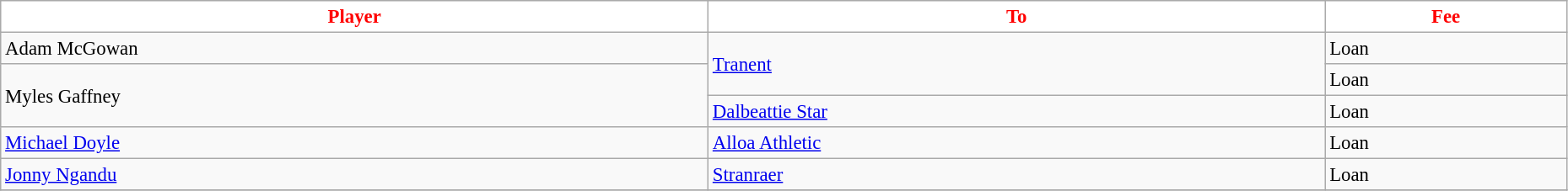<table class="wikitable" style="text-align:left; font-size:95%;width:98%;">
<tr>
<th style="background:white; color:red;">Player</th>
<th style="background:white; color:red;">To</th>
<th style="background:white; color:red;">Fee</th>
</tr>
<tr>
<td> Adam McGowan</td>
<td rowspan=2> <a href='#'>Tranent</a></td>
<td>Loan</td>
</tr>
<tr>
<td rowspan=2> Myles Gaffney</td>
<td>Loan</td>
</tr>
<tr>
<td> <a href='#'>Dalbeattie Star</a></td>
<td>Loan</td>
</tr>
<tr>
<td> <a href='#'>Michael Doyle</a></td>
<td> <a href='#'>Alloa Athletic</a></td>
<td>Loan</td>
</tr>
<tr>
<td> <a href='#'>Jonny Ngandu</a></td>
<td> <a href='#'>Stranraer</a></td>
<td>Loan</td>
</tr>
<tr>
</tr>
</table>
